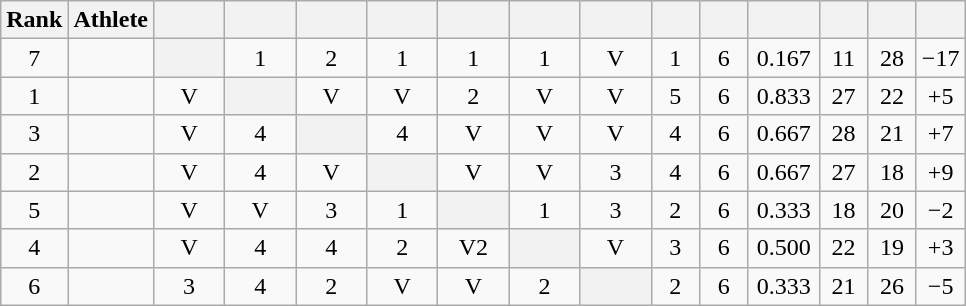<table class="wikitable" style="text-align:center">
<tr>
<th width=30>Rank</th>
<th>Athlete</th>
<th width="40"></th>
<th width="40"></th>
<th width="40"></th>
<th width="40"></th>
<th width="40"></th>
<th width="40"></th>
<th width="40"></th>
<th width="25"></th>
<th width="25"></th>
<th width="40"></th>
<th width="25"></th>
<th width="25"></th>
<th width="25"></th>
</tr>
<tr>
<td>7</td>
<td align=left></td>
<th></th>
<td>1</td>
<td>2</td>
<td>1</td>
<td>1</td>
<td>1</td>
<td>V</td>
<td>1</td>
<td>6</td>
<td>0.167</td>
<td>11</td>
<td>28</td>
<td>−17</td>
</tr>
<tr>
<td>1</td>
<td align=left></td>
<td>V</td>
<th></th>
<td>V</td>
<td>V</td>
<td>2</td>
<td>V</td>
<td>V</td>
<td>5</td>
<td>6</td>
<td>0.833</td>
<td>27</td>
<td>22</td>
<td>+5</td>
</tr>
<tr>
<td>3</td>
<td align=left></td>
<td>V</td>
<td>4</td>
<th></th>
<td>4</td>
<td>V</td>
<td>V</td>
<td>V</td>
<td>4</td>
<td>6</td>
<td>0.667</td>
<td>28</td>
<td>21</td>
<td>+7</td>
</tr>
<tr>
<td>2</td>
<td align=left></td>
<td>V</td>
<td>4</td>
<td>V</td>
<th></th>
<td>V</td>
<td>V</td>
<td>3</td>
<td>4</td>
<td>6</td>
<td>0.667</td>
<td>27</td>
<td>18</td>
<td>+9</td>
</tr>
<tr>
<td>5</td>
<td align=left></td>
<td>V</td>
<td>V</td>
<td>3</td>
<td>1</td>
<th></th>
<td>1</td>
<td>3</td>
<td>2</td>
<td>6</td>
<td>0.333</td>
<td>18</td>
<td>20</td>
<td>−2</td>
</tr>
<tr>
<td>4</td>
<td align=left></td>
<td>V</td>
<td>4</td>
<td>4</td>
<td>2</td>
<td>V2</td>
<th></th>
<td>V</td>
<td>3</td>
<td>6</td>
<td>0.500</td>
<td>22</td>
<td>19</td>
<td>+3</td>
</tr>
<tr>
<td>6</td>
<td align=left></td>
<td>3</td>
<td>4</td>
<td>2</td>
<td>V</td>
<td>V</td>
<td>2</td>
<th></th>
<td>2</td>
<td>6</td>
<td>0.333</td>
<td>21</td>
<td>26</td>
<td>−5</td>
</tr>
</table>
